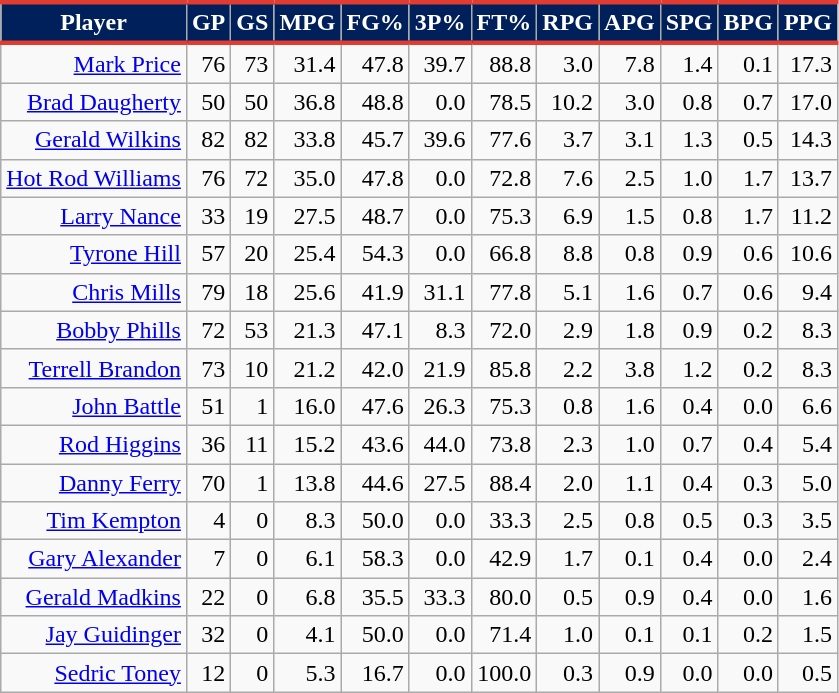<table class="wikitable sortable" style="text-align:right;">
<tr>
<th style="background:#00205B; color:#FFFFFF; border-top:#E03C31 3px solid; border-bottom:#E03C31 3px solid;">Player</th>
<th style="background:#00205B; color:#FFFFFF; border-top:#E03C31 3px solid; border-bottom:#E03C31 3px solid;">GP</th>
<th style="background:#00205B; color:#FFFFFF; border-top:#E03C31 3px solid; border-bottom:#E03C31 3px solid;">GS</th>
<th style="background:#00205B; color:#FFFFFF; border-top:#E03C31 3px solid; border-bottom:#E03C31 3px solid;">MPG</th>
<th style="background:#00205B; color:#FFFFFF; border-top:#E03C31 3px solid; border-bottom:#E03C31 3px solid;">FG%</th>
<th style="background:#00205B; color:#FFFFFF; border-top:#E03C31 3px solid; border-bottom:#E03C31 3px solid;">3P%</th>
<th style="background:#00205B; color:#FFFFFF; border-top:#E03C31 3px solid; border-bottom:#E03C31 3px solid;">FT%</th>
<th style="background:#00205B; color:#FFFFFF; border-top:#E03C31 3px solid; border-bottom:#E03C31 3px solid;">RPG</th>
<th style="background:#00205B; color:#FFFFFF; border-top:#E03C31 3px solid; border-bottom:#E03C31 3px solid;">APG</th>
<th style="background:#00205B; color:#FFFFFF; border-top:#E03C31 3px solid; border-bottom:#E03C31 3px solid;">SPG</th>
<th style="background:#00205B; color:#FFFFFF; border-top:#E03C31 3px solid; border-bottom:#E03C31 3px solid;">BPG</th>
<th style="background:#00205B; color:#FFFFFF; border-top:#E03C31 3px solid; border-bottom:#E03C31 3px solid;">PPG</th>
</tr>
<tr>
<td><a href='#'>Mark Price</a></td>
<td>76</td>
<td>73</td>
<td>31.4</td>
<td>47.8</td>
<td>39.7</td>
<td>88.8</td>
<td>3.0</td>
<td>7.8</td>
<td>1.4</td>
<td>0.1</td>
<td>17.3</td>
</tr>
<tr>
<td><a href='#'>Brad Daugherty</a></td>
<td>50</td>
<td>50</td>
<td>36.8</td>
<td>48.8</td>
<td>0.0</td>
<td>78.5</td>
<td>10.2</td>
<td>3.0</td>
<td>0.8</td>
<td>0.7</td>
<td>17.0</td>
</tr>
<tr>
<td><a href='#'>Gerald Wilkins</a></td>
<td>82</td>
<td>82</td>
<td>33.8</td>
<td>45.7</td>
<td>39.6</td>
<td>77.6</td>
<td>3.7</td>
<td>3.1</td>
<td>1.3</td>
<td>0.5</td>
<td>14.3</td>
</tr>
<tr>
<td><a href='#'>Hot Rod Williams</a></td>
<td>76</td>
<td>72</td>
<td>35.0</td>
<td>47.8</td>
<td>0.0</td>
<td>72.8</td>
<td>7.6</td>
<td>2.5</td>
<td>1.0</td>
<td>1.7</td>
<td>13.7</td>
</tr>
<tr>
<td><a href='#'>Larry Nance</a></td>
<td>33</td>
<td>19</td>
<td>27.5</td>
<td>48.7</td>
<td>0.0</td>
<td>75.3</td>
<td>6.9</td>
<td>1.5</td>
<td>0.8</td>
<td>1.7</td>
<td>11.2</td>
</tr>
<tr>
<td><a href='#'>Tyrone Hill</a></td>
<td>57</td>
<td>20</td>
<td>25.4</td>
<td>54.3</td>
<td>0.0</td>
<td>66.8</td>
<td>8.8</td>
<td>0.8</td>
<td>0.9</td>
<td>0.6</td>
<td>10.6</td>
</tr>
<tr>
<td><a href='#'>Chris Mills</a></td>
<td>79</td>
<td>18</td>
<td>25.6</td>
<td>41.9</td>
<td>31.1</td>
<td>77.8</td>
<td>5.1</td>
<td>1.6</td>
<td>0.7</td>
<td>0.6</td>
<td>9.4</td>
</tr>
<tr>
<td><a href='#'>Bobby Phills</a></td>
<td>72</td>
<td>53</td>
<td>21.3</td>
<td>47.1</td>
<td>8.3</td>
<td>72.0</td>
<td>2.9</td>
<td>1.8</td>
<td>0.9</td>
<td>0.2</td>
<td>8.3</td>
</tr>
<tr>
<td><a href='#'>Terrell Brandon</a></td>
<td>73</td>
<td>10</td>
<td>21.2</td>
<td>42.0</td>
<td>21.9</td>
<td>85.8</td>
<td>2.2</td>
<td>3.8</td>
<td>1.2</td>
<td>0.2</td>
<td>8.3</td>
</tr>
<tr>
<td><a href='#'>John Battle</a></td>
<td>51</td>
<td>1</td>
<td>16.0</td>
<td>47.6</td>
<td>26.3</td>
<td>75.3</td>
<td>0.8</td>
<td>1.6</td>
<td>0.4</td>
<td>0.0</td>
<td>6.6</td>
</tr>
<tr>
<td><a href='#'>Rod Higgins</a></td>
<td>36</td>
<td>11</td>
<td>15.2</td>
<td>43.6</td>
<td>44.0</td>
<td>73.8</td>
<td>2.3</td>
<td>1.0</td>
<td>0.7</td>
<td>0.4</td>
<td>5.4</td>
</tr>
<tr>
<td><a href='#'>Danny Ferry</a></td>
<td>70</td>
<td>1</td>
<td>13.8</td>
<td>44.6</td>
<td>27.5</td>
<td>88.4</td>
<td>2.0</td>
<td>1.1</td>
<td>0.4</td>
<td>0.3</td>
<td>5.0</td>
</tr>
<tr>
<td><a href='#'>Tim Kempton</a></td>
<td>4</td>
<td>0</td>
<td>8.3</td>
<td>50.0</td>
<td>0.0</td>
<td>33.3</td>
<td>2.5</td>
<td>0.8</td>
<td>0.5</td>
<td>0.3</td>
<td>3.5</td>
</tr>
<tr>
<td><a href='#'>Gary Alexander</a></td>
<td>7</td>
<td>0</td>
<td>6.1</td>
<td>58.3</td>
<td>0.0</td>
<td>42.9</td>
<td>1.7</td>
<td>0.1</td>
<td>0.4</td>
<td>0.0</td>
<td>2.4</td>
</tr>
<tr>
<td><a href='#'>Gerald Madkins</a></td>
<td>22</td>
<td>0</td>
<td>6.8</td>
<td>35.5</td>
<td>33.3</td>
<td>80.0</td>
<td>0.5</td>
<td>0.9</td>
<td>0.4</td>
<td>0.0</td>
<td>1.6</td>
</tr>
<tr>
<td><a href='#'>Jay Guidinger</a></td>
<td>32</td>
<td>0</td>
<td>4.1</td>
<td>50.0</td>
<td>0.0</td>
<td>71.4</td>
<td>1.0</td>
<td>0.1</td>
<td>0.1</td>
<td>0.2</td>
<td>1.5</td>
</tr>
<tr>
<td><a href='#'>Sedric Toney</a></td>
<td>12</td>
<td>0</td>
<td>5.3</td>
<td>16.7</td>
<td>0.0</td>
<td>100.0</td>
<td>0.3</td>
<td>0.9</td>
<td>0.0</td>
<td>0.0</td>
<td>0.5</td>
</tr>
</table>
